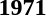<table>
<tr>
<td><strong>1971</strong><br></td>
</tr>
</table>
